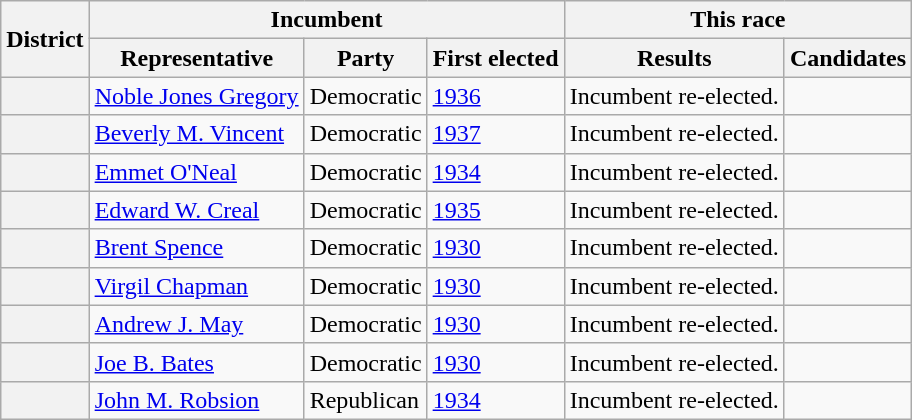<table class=wikitable>
<tr>
<th rowspan=2>District</th>
<th colspan=3>Incumbent</th>
<th colspan=2>This race</th>
</tr>
<tr>
<th>Representative</th>
<th>Party</th>
<th>First elected</th>
<th>Results</th>
<th>Candidates</th>
</tr>
<tr>
<th></th>
<td><a href='#'>Noble Jones Gregory</a></td>
<td>Democratic</td>
<td><a href='#'>1936</a></td>
<td>Incumbent re-elected.</td>
<td nowrap></td>
</tr>
<tr>
<th></th>
<td><a href='#'>Beverly M. Vincent</a></td>
<td>Democratic</td>
<td><a href='#'>1937 </a></td>
<td>Incumbent re-elected.</td>
<td nowrap></td>
</tr>
<tr>
<th></th>
<td><a href='#'>Emmet O'Neal</a></td>
<td>Democratic</td>
<td><a href='#'>1934</a></td>
<td>Incumbent re-elected.</td>
<td nowrap></td>
</tr>
<tr>
<th></th>
<td><a href='#'>Edward W. Creal</a></td>
<td>Democratic</td>
<td><a href='#'>1935 </a></td>
<td>Incumbent re-elected.</td>
<td nowrap></td>
</tr>
<tr>
<th></th>
<td><a href='#'>Brent Spence</a></td>
<td>Democratic</td>
<td><a href='#'>1930</a></td>
<td>Incumbent re-elected.</td>
<td nowrap></td>
</tr>
<tr>
<th></th>
<td><a href='#'>Virgil Chapman</a></td>
<td>Democratic</td>
<td><a href='#'>1930</a></td>
<td>Incumbent re-elected.</td>
<td nowrap></td>
</tr>
<tr>
<th></th>
<td><a href='#'>Andrew J. May</a></td>
<td>Democratic</td>
<td><a href='#'>1930</a></td>
<td>Incumbent re-elected.</td>
<td nowrap></td>
</tr>
<tr>
<th></th>
<td><a href='#'>Joe B. Bates</a></td>
<td>Democratic</td>
<td><a href='#'>1930</a></td>
<td>Incumbent re-elected.</td>
<td nowrap></td>
</tr>
<tr>
<th></th>
<td><a href='#'>John M. Robsion</a></td>
<td>Republican</td>
<td><a href='#'>1934</a></td>
<td>Incumbent re-elected.</td>
<td nowrap></td>
</tr>
</table>
